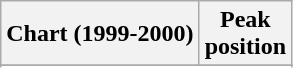<table class="wikitable sortable plainrowheaders" style="text-align:center">
<tr>
<th scope="col">Chart (1999-2000)</th>
<th scope="col">Peak<br>position</th>
</tr>
<tr>
</tr>
<tr>
</tr>
<tr>
</tr>
</table>
